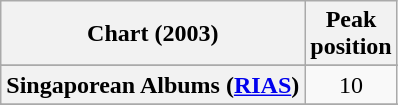<table class="wikitable plainrowheaders sortable" border="1">
<tr>
<th scope="col">Chart (2003)</th>
<th scope="col">Peak<br>position</th>
</tr>
<tr>
</tr>
<tr>
</tr>
<tr>
</tr>
<tr>
</tr>
<tr>
</tr>
<tr>
</tr>
<tr>
</tr>
<tr>
</tr>
<tr>
</tr>
<tr>
</tr>
<tr>
</tr>
<tr>
</tr>
<tr>
<th scope="row">Singaporean Albums (<a href='#'>RIAS</a>)</th>
<td style="text-align:center;">10</td>
</tr>
<tr>
</tr>
<tr>
</tr>
<tr>
</tr>
</table>
